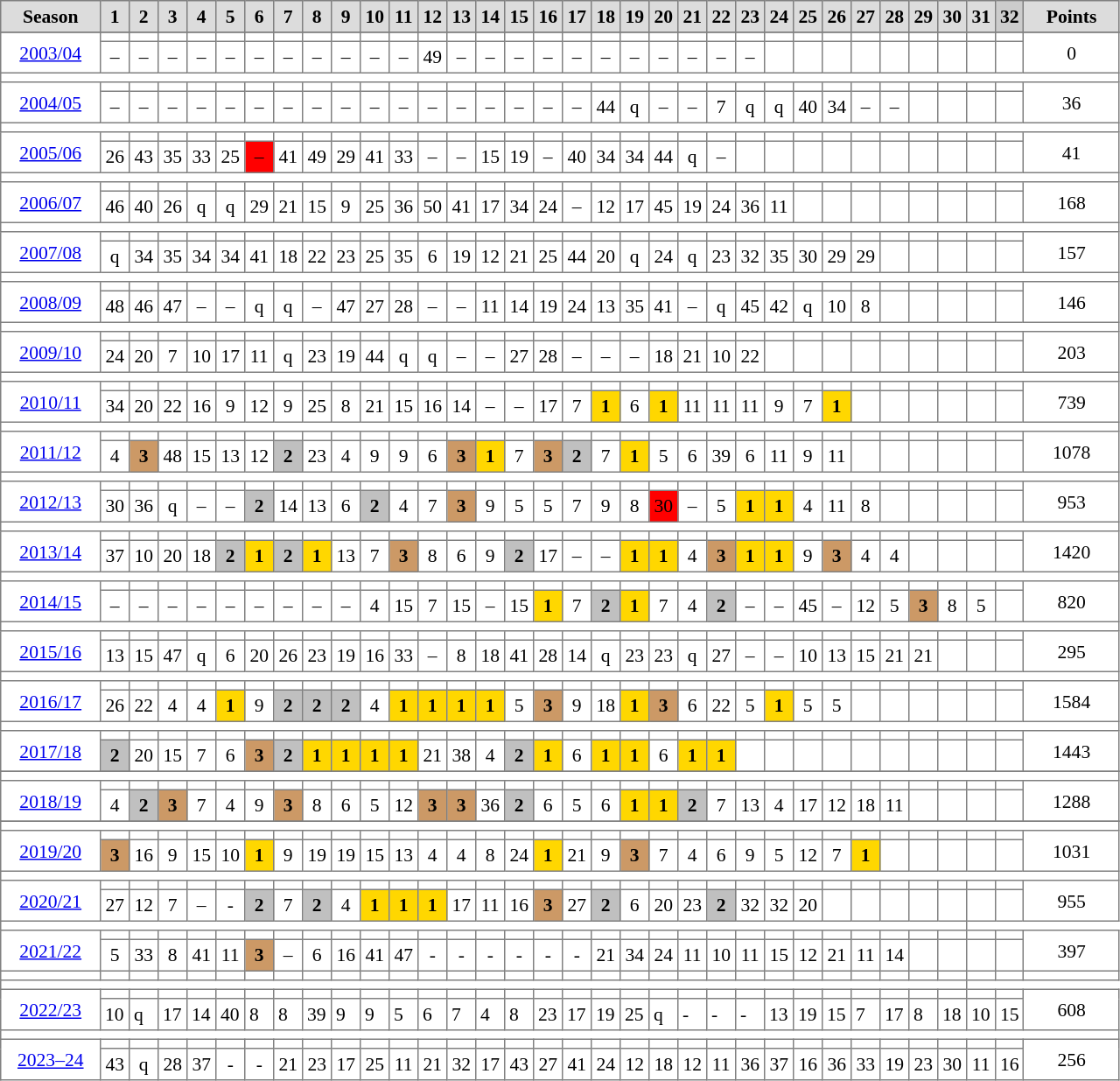<table cellpadding="3" cellspacing="0" border="1" style="background:#ffffff; font-size:90%; border:grey 1px; border-collapse:collapse;">
<tr style="background:#ccc; text-align:center;">
<td style="background:#DCDCDC;" width=69px><strong>Season</strong></td>
<td style="background:#DCDCDC;" width=15px><strong>1</strong></td>
<td style="background:#DCDCDC;" width=15px><strong>2</strong></td>
<td style="background:#DCDCDC;" width=15px><strong>3</strong></td>
<td style="background:#DCDCDC;" width=15px><strong>4</strong></td>
<td style="background:#DCDCDC;" width=15px><strong>5</strong></td>
<td style="background:#DCDCDC;" width=15px><strong>6</strong></td>
<td style="background:#DCDCDC;" width=15px><strong>7</strong></td>
<td style="background:#DCDCDC;" width=15px><strong>8</strong></td>
<td style="background:#DCDCDC;" width=15px><strong>9</strong></td>
<td style="background:#DCDCDC;" width=15px><strong>10</strong></td>
<td style="background:#DCDCDC;" width=15px><strong>11</strong></td>
<td style="background:#DCDCDC;" width=15px><strong>12</strong></td>
<td style="background:#DCDCDC;" width=15px><strong>13</strong></td>
<td style="background:#DCDCDC;" width=15px><strong>14</strong></td>
<td style="background:#DCDCDC;" width=15px><strong>15</strong></td>
<td style="background:#DCDCDC;" width=15px><strong>16</strong></td>
<td style="background:#DCDCDC;" width=15px><strong>17</strong></td>
<td style="background:#DCDCDC;" width=15px><strong>18</strong></td>
<td style="background:#DCDCDC;" width=15px><strong>19</strong></td>
<td style="background:#DCDCDC;" width=15px><strong>20</strong></td>
<td style="background:#DCDCDC;" width=15px><strong>21</strong></td>
<td style="background:#DCDCDC;" width=15px><strong>22</strong></td>
<td style="background:#DCDCDC;" width=15px><strong>23</strong></td>
<td style="background:#DCDCDC;" width=15px><strong>24</strong></td>
<td style="background:#DCDCDC;" width=15px><strong>25</strong></td>
<td style="background:#DCDCDC;" width=15px><strong>26</strong></td>
<td style="background:#DCDCDC;" width=15px><strong>27</strong></td>
<td style="background:#DCDCDC;" width=15px><strong>28</strong></td>
<td style="background:#DCDCDC;" width=15px><strong>29</strong></td>
<td style="background:#DCDCDC;" width=15px><strong>30</strong></td>
<td style="background:#DCDCDC;" width=15px><strong>31</strong></td>
<td><strong>32</strong></td>
<td style="background:#DCDCDC;" width="30px"><strong>Points</strong></td>
</tr>
<tr>
</tr>
<tr align=center>
<td rowspan=2 width=66px><a href='#'>2003/04</a></td>
<th></th>
<th></th>
<th></th>
<th></th>
<th></th>
<th></th>
<th></th>
<th></th>
<th></th>
<th></th>
<th></th>
<th></th>
<th></th>
<th></th>
<th></th>
<th></th>
<th></th>
<th></th>
<th></th>
<th></th>
<th></th>
<th></th>
<th></th>
<th></th>
<th></th>
<th></th>
<th></th>
<th></th>
<th></th>
<th></th>
<th></th>
<th></th>
<td rowspan="2" width="66px">0</td>
</tr>
<tr align=center>
<td>–</td>
<td>–</td>
<td>–</td>
<td>–</td>
<td>–</td>
<td>–</td>
<td>–</td>
<td>–</td>
<td>–</td>
<td>–</td>
<td>–</td>
<td>49</td>
<td>–</td>
<td>–</td>
<td>–</td>
<td>–</td>
<td>–</td>
<td>–</td>
<td>–</td>
<td>–</td>
<td>–</td>
<td>–</td>
<td>–</td>
<th></th>
<th></th>
<th></th>
<th></th>
<th></th>
<th></th>
<th></th>
<th></th>
<th></th>
</tr>
<tr>
<td colspan="34"></td>
</tr>
<tr align=center>
<td rowspan=2 width=66px><a href='#'>2004/05</a></td>
<th></th>
<th></th>
<th></th>
<th></th>
<th></th>
<th></th>
<th></th>
<th></th>
<th></th>
<th></th>
<th></th>
<th></th>
<th></th>
<th></th>
<th></th>
<th></th>
<th></th>
<th></th>
<th></th>
<th></th>
<th></th>
<th></th>
<th></th>
<th></th>
<th></th>
<th></th>
<th></th>
<th></th>
<th></th>
<th></th>
<th></th>
<th></th>
<td rowspan="2" width="66px">36</td>
</tr>
<tr align=center>
<td>–</td>
<td>–</td>
<td>–</td>
<td>–</td>
<td>–</td>
<td>–</td>
<td>–</td>
<td>–</td>
<td>–</td>
<td>–</td>
<td>–</td>
<td>–</td>
<td>–</td>
<td>–</td>
<td>–</td>
<td>–</td>
<td>–</td>
<td>44</td>
<td>q</td>
<td>–</td>
<td>–</td>
<td>7</td>
<td>q</td>
<td>q</td>
<td>40</td>
<td>34</td>
<td>–</td>
<td>–</td>
<th></th>
<th></th>
<th></th>
<th></th>
</tr>
<tr>
<td colspan="34"></td>
</tr>
<tr align=center>
<td rowspan=2 width=66px><a href='#'>2005/06</a></td>
<th></th>
<th></th>
<th></th>
<th></th>
<th></th>
<th></th>
<th></th>
<th></th>
<th></th>
<th></th>
<th></th>
<th></th>
<th></th>
<th></th>
<th></th>
<th></th>
<th></th>
<th></th>
<th></th>
<th></th>
<th></th>
<th></th>
<th></th>
<th></th>
<th></th>
<th></th>
<th></th>
<th></th>
<th></th>
<th></th>
<th></th>
<th></th>
<td rowspan="2" width="66px">41</td>
</tr>
<tr align=center>
<td>26</td>
<td>43</td>
<td>35</td>
<td>33</td>
<td>25</td>
<td bgcolor=red>–</td>
<td>41</td>
<td>49</td>
<td>29</td>
<td>41</td>
<td>33</td>
<td>–</td>
<td>–</td>
<td>15</td>
<td>19</td>
<td>–</td>
<td>40</td>
<td>34</td>
<td>34</td>
<td>44</td>
<td>q</td>
<td>–</td>
<th></th>
<th></th>
<th></th>
<th></th>
<th></th>
<th></th>
<th></th>
<th></th>
<th></th>
<th></th>
</tr>
<tr>
<td colspan="34"></td>
</tr>
<tr align=center>
<td rowspan=2 width=66px><a href='#'>2006/07</a></td>
<th></th>
<th></th>
<th></th>
<th></th>
<th></th>
<th></th>
<th></th>
<th></th>
<th></th>
<th></th>
<th></th>
<th></th>
<th></th>
<th></th>
<th></th>
<th></th>
<th></th>
<th></th>
<th></th>
<th></th>
<th></th>
<th></th>
<th></th>
<th></th>
<th></th>
<th></th>
<th></th>
<th></th>
<th></th>
<th></th>
<th></th>
<th></th>
<td rowspan="2" width="66px">168</td>
</tr>
<tr align=center>
<td>46</td>
<td>40</td>
<td>26</td>
<td>q</td>
<td>q</td>
<td>29</td>
<td>21</td>
<td>15</td>
<td>9</td>
<td>25</td>
<td>36</td>
<td>50</td>
<td>41</td>
<td>17</td>
<td>34</td>
<td>24</td>
<td>–</td>
<td>12</td>
<td>17</td>
<td>45</td>
<td>19</td>
<td>24</td>
<td>36</td>
<td>11</td>
<th></th>
<th></th>
<th></th>
<th></th>
<th></th>
<th></th>
<th></th>
<th></th>
</tr>
<tr>
<td colspan="34"></td>
</tr>
<tr align=center>
<td rowspan=2 width=66px><a href='#'>2007/08</a></td>
<th></th>
<th></th>
<th></th>
<th></th>
<th></th>
<th></th>
<th></th>
<th></th>
<th></th>
<th></th>
<th></th>
<th></th>
<th></th>
<th></th>
<th></th>
<th></th>
<th></th>
<th></th>
<th></th>
<th></th>
<th></th>
<th></th>
<th></th>
<th></th>
<th></th>
<th></th>
<th></th>
<th></th>
<th></th>
<th></th>
<th></th>
<th></th>
<td rowspan="2" width="66px">157</td>
</tr>
<tr align=center>
<td>q</td>
<td>34</td>
<td>35</td>
<td>34</td>
<td>34</td>
<td>41</td>
<td>18</td>
<td>22</td>
<td>23</td>
<td>25</td>
<td>35</td>
<td>6</td>
<td>19</td>
<td>12</td>
<td>21</td>
<td>25</td>
<td>44</td>
<td>20</td>
<td>q</td>
<td>24</td>
<td>q</td>
<td>23</td>
<td>32</td>
<td>35</td>
<td>30</td>
<td>29</td>
<td>29</td>
<th></th>
<th></th>
<th></th>
<th></th>
<th></th>
</tr>
<tr>
<td colspan="34"></td>
</tr>
<tr align=center>
<td rowspan=2 width=66px><a href='#'>2008/09</a></td>
<th></th>
<th></th>
<th></th>
<th></th>
<th></th>
<th></th>
<th></th>
<th></th>
<th></th>
<th></th>
<th></th>
<th></th>
<th></th>
<th></th>
<th></th>
<th></th>
<th></th>
<th></th>
<th></th>
<th></th>
<th></th>
<th></th>
<th></th>
<th></th>
<th></th>
<th></th>
<th></th>
<th></th>
<th></th>
<th></th>
<th></th>
<th></th>
<td rowspan="2" width="66px">146</td>
</tr>
<tr align=center>
<td>48</td>
<td>46</td>
<td>47</td>
<td>–</td>
<td>–</td>
<td>q</td>
<td>q</td>
<td>–</td>
<td>47</td>
<td>27</td>
<td>28</td>
<td>–</td>
<td>–</td>
<td>11</td>
<td>14</td>
<td>19</td>
<td>24</td>
<td>13</td>
<td>35</td>
<td>41</td>
<td>–</td>
<td>q</td>
<td>45</td>
<td>42</td>
<td>q</td>
<td>10</td>
<td>8</td>
<th></th>
<th></th>
<th></th>
<th></th>
<th></th>
</tr>
<tr>
<td colspan="34"></td>
</tr>
<tr align=center>
<td rowspan=2 width=66px><a href='#'>2009/10</a></td>
<th></th>
<th></th>
<th></th>
<th></th>
<th></th>
<th></th>
<th></th>
<th></th>
<th></th>
<th></th>
<th></th>
<th></th>
<th></th>
<th></th>
<th></th>
<th></th>
<th></th>
<th></th>
<th></th>
<th></th>
<th></th>
<th></th>
<th></th>
<th></th>
<th></th>
<th></th>
<th></th>
<th></th>
<th></th>
<th></th>
<th></th>
<th></th>
<td rowspan="2" width="66px">203</td>
</tr>
<tr align=center>
<td>24</td>
<td>20</td>
<td>7</td>
<td>10</td>
<td>17</td>
<td>11</td>
<td>q</td>
<td>23</td>
<td>19</td>
<td>44</td>
<td>q</td>
<td>q</td>
<td>–</td>
<td>–</td>
<td>27</td>
<td>28</td>
<td>–</td>
<td>–</td>
<td>–</td>
<td>18</td>
<td>21</td>
<td>10</td>
<td>22</td>
<th></th>
<th></th>
<th></th>
<th></th>
<th></th>
<th></th>
<th></th>
<th></th>
<th></th>
</tr>
<tr>
<td colspan="34"></td>
</tr>
<tr align=center>
<td rowspan=2 width=66px><a href='#'>2010/11</a></td>
<th></th>
<th></th>
<th></th>
<th></th>
<th></th>
<th></th>
<th></th>
<th></th>
<th></th>
<th></th>
<th></th>
<th></th>
<th></th>
<th></th>
<th></th>
<th></th>
<th></th>
<th></th>
<th></th>
<th></th>
<th></th>
<th></th>
<th></th>
<th></th>
<th></th>
<th></th>
<th></th>
<th></th>
<th></th>
<th></th>
<th></th>
<th></th>
<td rowspan="2" width="66px">739</td>
</tr>
<tr align=center>
<td>34</td>
<td>20</td>
<td>22</td>
<td>16</td>
<td>9</td>
<td>12</td>
<td>9</td>
<td>25</td>
<td>8</td>
<td>21</td>
<td>15</td>
<td>16</td>
<td>14</td>
<td>–</td>
<td>–</td>
<td>17</td>
<td>7</td>
<td bgcolor=gold><strong>1</strong></td>
<td>6</td>
<td bgcolor=gold><strong>1</strong></td>
<td>11</td>
<td>11</td>
<td>11</td>
<td>9</td>
<td>7</td>
<td bgcolor=gold><strong>1</strong></td>
<th></th>
<th></th>
<th></th>
<th></th>
<th></th>
<th></th>
</tr>
<tr>
<td colspan="34"></td>
</tr>
<tr align=center>
<td rowspan=2 width=66px><a href='#'>2011/12</a></td>
<th></th>
<th></th>
<th></th>
<th></th>
<th></th>
<th></th>
<th></th>
<th></th>
<th></th>
<th></th>
<th></th>
<th></th>
<th></th>
<th></th>
<th></th>
<th></th>
<th></th>
<th></th>
<th></th>
<th></th>
<th></th>
<th></th>
<th></th>
<th></th>
<th></th>
<th></th>
<th></th>
<th></th>
<th></th>
<th></th>
<th></th>
<th></th>
<td rowspan="2" width="66px">1078</td>
</tr>
<tr align=center>
<td>4</td>
<td bgcolor=#CC9966><strong>3</strong></td>
<td>48</td>
<td>15</td>
<td>13</td>
<td>12</td>
<td bgcolor=silver><strong>2</strong></td>
<td>23</td>
<td>4</td>
<td>9</td>
<td>9</td>
<td>6</td>
<td bgcolor=#CC9966><strong>3</strong></td>
<td bgcolor=gold><strong>1</strong></td>
<td>7</td>
<td bgcolor=#CC9966><strong>3</strong></td>
<td bgcolor=silver><strong>2</strong></td>
<td>7</td>
<td bgcolor=gold><strong>1</strong></td>
<td>5</td>
<td>6</td>
<td>39</td>
<td>6</td>
<td>11</td>
<td>9</td>
<td>11</td>
<th></th>
<th></th>
<th></th>
<th></th>
<th></th>
<th></th>
</tr>
<tr>
<td colspan="34"></td>
</tr>
<tr align=center>
<td rowspan=2 width=66px><a href='#'>2012/13</a></td>
<th></th>
<th></th>
<th></th>
<th></th>
<th></th>
<th></th>
<th></th>
<th></th>
<th></th>
<th></th>
<th></th>
<th></th>
<th></th>
<th></th>
<th></th>
<th></th>
<th></th>
<th></th>
<th></th>
<th></th>
<th></th>
<th></th>
<th></th>
<th></th>
<th></th>
<th></th>
<th></th>
<th></th>
<th></th>
<th></th>
<th></th>
<th></th>
<td rowspan="2" width="66px">953</td>
</tr>
<tr align=center>
<td>30</td>
<td>36</td>
<td>q</td>
<td>–</td>
<td>–</td>
<td bgcolor=silver><strong>2</strong></td>
<td>14</td>
<td>13</td>
<td>6</td>
<td bgcolor=silver><strong>2</strong></td>
<td>4</td>
<td>7</td>
<td bgcolor=#CC9966><strong>3</strong></td>
<td>9</td>
<td>5</td>
<td>5</td>
<td>7</td>
<td>9</td>
<td>8</td>
<td bgcolor=red>30</td>
<td>–</td>
<td>5</td>
<td bgcolor=gold><strong>1</strong></td>
<td bgcolor=gold><strong>1</strong></td>
<td>4</td>
<td>11</td>
<td>8</td>
<th></th>
<th></th>
<th></th>
<th></th>
<th></th>
</tr>
<tr>
<td colspan="34"></td>
</tr>
<tr align=center>
<td rowspan=2 width=66px><a href='#'>2013/14</a></td>
<th></th>
<th></th>
<th></th>
<th></th>
<th></th>
<th></th>
<th></th>
<th></th>
<th></th>
<th></th>
<th></th>
<th></th>
<th></th>
<th></th>
<th></th>
<th></th>
<th></th>
<th></th>
<th></th>
<th></th>
<th></th>
<th></th>
<th></th>
<th></th>
<th></th>
<th></th>
<th></th>
<th></th>
<th></th>
<th></th>
<th></th>
<th></th>
<td rowspan="2" width="66px">1420</td>
</tr>
<tr align=center>
<td>37</td>
<td>10</td>
<td>20</td>
<td>18</td>
<td bgcolor=silver><strong>2</strong></td>
<td bgcolor=gold><strong>1</strong></td>
<td bgcolor=silver><strong>2</strong></td>
<td bgcolor=gold><strong>1</strong></td>
<td>13</td>
<td>7</td>
<td bgcolor=#CC9966><strong>3</strong></td>
<td>8</td>
<td>6</td>
<td>9</td>
<td bgcolor=silver><strong>2</strong></td>
<td>17</td>
<td>–</td>
<td>–</td>
<td bgcolor=gold><strong>1</strong></td>
<td bgcolor=gold><strong>1</strong></td>
<td>4</td>
<td bgcolor=#CC9966><strong>3</strong></td>
<td bgcolor=gold><strong>1</strong></td>
<td bgcolor=gold><strong>1</strong></td>
<td>9</td>
<td bgcolor=#CC9966><strong>3</strong></td>
<td>4</td>
<td>4</td>
<th></th>
<th></th>
<th></th>
<th></th>
</tr>
<tr>
<td colspan="34"></td>
</tr>
<tr align=center>
<td rowspan=2 width=66px><a href='#'>2014/15</a></td>
<th></th>
<th></th>
<th></th>
<th></th>
<th></th>
<th></th>
<th></th>
<th></th>
<th></th>
<th></th>
<th></th>
<th></th>
<th></th>
<th></th>
<th></th>
<th></th>
<th></th>
<th></th>
<th></th>
<th></th>
<th></th>
<th></th>
<th></th>
<th></th>
<th></th>
<th></th>
<th></th>
<th></th>
<th></th>
<th></th>
<th></th>
<th></th>
<td rowspan="2" width="66px">820</td>
</tr>
<tr align=center>
<td>–</td>
<td>–</td>
<td>–</td>
<td>–</td>
<td>–</td>
<td>–</td>
<td>–</td>
<td>–</td>
<td>–</td>
<td>4</td>
<td>15</td>
<td>7</td>
<td>15</td>
<td>–</td>
<td>15</td>
<td bgcolor=gold><strong>1</strong></td>
<td>7</td>
<td bgcolor=silver><strong>2</strong></td>
<td bgcolor=gold><strong>1</strong></td>
<td>7</td>
<td>4</td>
<td bgcolor=silver><strong>2</strong></td>
<td>–</td>
<td>–</td>
<td>45</td>
<td>–</td>
<td>12</td>
<td>5</td>
<td bgcolor=#CC9966><strong>3</strong></td>
<td>8</td>
<td>5</td>
<td></td>
</tr>
<tr>
<td colspan="34"></td>
</tr>
<tr align=center>
<td rowspan=2 width=66px><a href='#'>2015/16</a></td>
<th></th>
<th></th>
<th></th>
<th></th>
<th></th>
<th></th>
<th></th>
<th></th>
<th></th>
<th></th>
<th></th>
<th></th>
<th></th>
<th></th>
<th></th>
<th></th>
<th></th>
<th></th>
<th></th>
<th></th>
<th></th>
<th></th>
<th></th>
<th></th>
<th></th>
<th></th>
<th></th>
<th></th>
<th></th>
<th></th>
<th></th>
<th></th>
<td rowspan="2" width="66px">295</td>
</tr>
<tr align=center>
<td>13</td>
<td>15</td>
<td>47</td>
<td>q</td>
<td>6</td>
<td>20</td>
<td>26</td>
<td>23</td>
<td>19</td>
<td>16</td>
<td>33</td>
<td>–</td>
<td>8</td>
<td>18</td>
<td>41</td>
<td>28</td>
<td>14</td>
<td>q</td>
<td>23</td>
<td>23</td>
<td>q</td>
<td>27</td>
<td>–</td>
<td>–</td>
<td>10</td>
<td>13</td>
<td>15</td>
<td>21</td>
<td>21</td>
<td></td>
<td></td>
<td></td>
</tr>
<tr>
<td colspan="34"></td>
</tr>
<tr align=center>
<td rowspan="2" style="width:66px;"><a href='#'>2016/17</a></td>
<th></th>
<th></th>
<th></th>
<th></th>
<th></th>
<th></th>
<th></th>
<th></th>
<th></th>
<th></th>
<th></th>
<th></th>
<th></th>
<th></th>
<th></th>
<th></th>
<th></th>
<th></th>
<th></th>
<th></th>
<th></th>
<th></th>
<th></th>
<th></th>
<th></th>
<th></th>
<th></th>
<th></th>
<th></th>
<th></th>
<th></th>
<th></th>
<td rowspan="2" style="width:66px;">1584</td>
</tr>
<tr align=center>
<td>26</td>
<td>22</td>
<td>4</td>
<td>4</td>
<td bgcolor=gold><strong>1</strong></td>
<td>9</td>
<td bgcolor=silver><strong>2</strong></td>
<td bgcolor=silver><strong>2</strong></td>
<td bgcolor=silver><strong>2</strong></td>
<td>4</td>
<td bgcolor=gold><strong>1</strong></td>
<td bgcolor=gold><strong>1</strong></td>
<td bgcolor=gold><strong>1</strong></td>
<td bgcolor=gold><strong>1</strong></td>
<td>5</td>
<td bgcolor=#CC9966><strong>3</strong></td>
<td>9</td>
<td>18</td>
<td bgcolor=gold><strong>1</strong></td>
<td bgcolor=#CC9966><strong>3</strong></td>
<td>6</td>
<td>22</td>
<td>5</td>
<td bgcolor=gold><strong>1</strong></td>
<td>5</td>
<td>5</td>
<td></td>
<td></td>
<td></td>
<td></td>
<td></td>
<td></td>
</tr>
<tr>
<td colspan="34"></td>
</tr>
<tr align=center>
<td rowspan="2" style="width:66px;"><a href='#'>2017/18</a></td>
<th></th>
<th></th>
<th></th>
<th></th>
<th></th>
<th></th>
<th></th>
<th></th>
<th></th>
<th></th>
<th></th>
<th></th>
<th></th>
<th></th>
<th></th>
<th></th>
<th></th>
<th></th>
<th></th>
<th></th>
<th></th>
<th></th>
<th></th>
<th></th>
<th></th>
<th></th>
<th></th>
<th></th>
<th></th>
<th></th>
<th></th>
<th></th>
<td rowspan="2" style="width:66px;">1443</td>
</tr>
<tr align=center>
<td bgcolor=silver><strong>2</strong></td>
<td>20</td>
<td>15</td>
<td>7</td>
<td>6</td>
<td bgcolor=#CC9966><strong>3</strong></td>
<td bgcolor=silver><strong>2</strong></td>
<td bgcolor=gold><strong>1</strong></td>
<td bgcolor=gold><strong>1</strong></td>
<td bgcolor=gold><strong>1</strong></td>
<td bgcolor=gold><strong>1</strong></td>
<td>21</td>
<td>38</td>
<td>4</td>
<td bgcolor=silver><strong>2</strong></td>
<td bgcolor=gold><strong>1</strong></td>
<td>6</td>
<td bgcolor=gold><strong>1</strong></td>
<td bgcolor=gold><strong>1</strong></td>
<td>6</td>
<td bgcolor=gold><strong>1</strong></td>
<td bgcolor=gold><strong>1</strong></td>
<td></td>
<td></td>
<td></td>
<td></td>
<td></td>
<td></td>
<td></td>
<td></td>
<td></td>
<td></td>
</tr>
<tr>
</tr>
<tr>
<td colspan="34"></td>
</tr>
<tr align=center>
<td rowspan="2" style="width:66px;"><a href='#'>2018/19</a></td>
<th></th>
<th></th>
<th></th>
<th></th>
<th></th>
<th></th>
<th></th>
<th></th>
<th></th>
<th></th>
<th></th>
<th></th>
<th></th>
<th></th>
<th></th>
<th></th>
<th></th>
<th></th>
<th></th>
<th></th>
<th></th>
<th></th>
<th></th>
<th></th>
<th></th>
<th></th>
<th></th>
<th></th>
<th></th>
<th></th>
<th></th>
<th></th>
<td rowspan="2" style="width:66px;">1288</td>
</tr>
<tr align=center>
<td>4</td>
<td bgcolor=silver><strong>2</strong></td>
<td bgcolor=#CC9966><strong>3</strong></td>
<td>7</td>
<td>4</td>
<td>9</td>
<td bgcolor=#CC9966><strong>3</strong></td>
<td>8</td>
<td>6</td>
<td>5</td>
<td>12</td>
<td bgcolor=#CC9966><strong>3</strong></td>
<td bgcolor=#CC9966><strong>3</strong></td>
<td>36</td>
<td bgcolor=silver><strong>2</strong></td>
<td>6</td>
<td>5</td>
<td>6</td>
<td bgcolor=gold><strong>1</strong></td>
<td bgcolor=gold><strong>1</strong></td>
<td bgcolor=silver><strong>2</strong></td>
<td>7</td>
<td>13</td>
<td>4</td>
<td>17</td>
<td>12</td>
<td>18</td>
<td>11</td>
<td></td>
<td></td>
<td></td>
<td></td>
</tr>
<tr>
</tr>
<tr>
<td colspan="34"></td>
</tr>
<tr align=center>
<td rowspan="2" style="width:66px;"><a href='#'>2019/20</a></td>
<th></th>
<th></th>
<th></th>
<th></th>
<th></th>
<th></th>
<th></th>
<th></th>
<th></th>
<th></th>
<th></th>
<th></th>
<th></th>
<th></th>
<th></th>
<th></th>
<th></th>
<th></th>
<th></th>
<th></th>
<th></th>
<th></th>
<th></th>
<th></th>
<th></th>
<th></th>
<th></th>
<th></th>
<th></th>
<th></th>
<th></th>
<th></th>
<td rowspan="2" style="width:66px;">1031</td>
</tr>
<tr align=center>
<td bgcolor=#CC9966><strong>3</strong></td>
<td>16</td>
<td>9</td>
<td>15</td>
<td>10</td>
<td bgcolor=gold><strong>1</strong></td>
<td>9</td>
<td>19</td>
<td>19</td>
<td>15</td>
<td>13</td>
<td>4</td>
<td>4</td>
<td>8</td>
<td>24</td>
<td bgcolor=gold><strong>1</strong></td>
<td>21</td>
<td>9</td>
<td bgcolor=#CC9966><strong>3</strong></td>
<td>7</td>
<td>4</td>
<td>6</td>
<td>9</td>
<td>5</td>
<td>12</td>
<td>7</td>
<td bgcolor=gold><strong>1</strong></td>
<td></td>
<td></td>
<td></td>
<td></td>
<td></td>
</tr>
<tr>
<td colspan="34"></td>
</tr>
<tr align=center>
<td rowspan="2" style="width:66px;"><a href='#'>2020/21</a></td>
<th></th>
<th></th>
<th></th>
<th></th>
<th></th>
<th></th>
<th></th>
<th></th>
<th></th>
<th></th>
<th></th>
<th></th>
<th></th>
<th></th>
<th></th>
<th></th>
<th></th>
<th></th>
<th></th>
<th></th>
<th></th>
<th></th>
<th></th>
<th></th>
<th></th>
<th></th>
<th></th>
<th></th>
<th></th>
<th></th>
<th></th>
<th></th>
<td rowspan="2" style="width:66px;">955</td>
</tr>
<tr align=center>
<td>27</td>
<td>12</td>
<td>7</td>
<td>–</td>
<td>-</td>
<td bgcolor=silver><strong>2</strong></td>
<td>7</td>
<td bgcolor=silver><strong>2</strong></td>
<td>4</td>
<td bgcolor=gold><strong>1</strong></td>
<td bgcolor=gold><strong>1</strong></td>
<td bgcolor=gold><strong>1</strong></td>
<td>17</td>
<td>11</td>
<td>16</td>
<td bgcolor=CC9966><strong>3</strong></td>
<td>27</td>
<td bgcolor=silver><strong>2</strong></td>
<td>6</td>
<td>20</td>
<td>23</td>
<td bgcolor=silver><strong>2</strong></td>
<td>32</td>
<td>32</td>
<td>20</td>
<td></td>
<td></td>
<td></td>
<td></td>
<td></td>
<td></td>
<td></td>
</tr>
<tr>
<td colspan=31></td>
</tr>
<tr align=center>
<td rowspan="2" style="width:66px;"><a href='#'>2021/22</a></td>
<th></th>
<th></th>
<th></th>
<th></th>
<th></th>
<th></th>
<th></th>
<th></th>
<th></th>
<th></th>
<th></th>
<th></th>
<th></th>
<th></th>
<th></th>
<th></th>
<th></th>
<th></th>
<th></th>
<th></th>
<th></th>
<th></th>
<th></th>
<th></th>
<th></th>
<th></th>
<th></th>
<th></th>
<th></th>
<th></th>
<th></th>
<th></th>
<td rowspan="2" style="width:66px;">397</td>
</tr>
<tr align=center>
<td>5</td>
<td>33</td>
<td>8</td>
<td>41</td>
<td>11</td>
<td bgcolor=#CC9966><strong>3</strong></td>
<td>–</td>
<td>6</td>
<td>16</td>
<td>41</td>
<td>47</td>
<td>-</td>
<td>-</td>
<td>-</td>
<td>-</td>
<td>-</td>
<td>-</td>
<td>21</td>
<td>34</td>
<td>24</td>
<td>11</td>
<td>10</td>
<td>11</td>
<td>15</td>
<td>12</td>
<td>21</td>
<td>11</td>
<td>14</td>
<td></td>
<td></td>
<td></td>
<td></td>
</tr>
<tr>
<td></td>
<td></td>
<td></td>
<td></td>
<td></td>
<td></td>
<td></td>
<td></td>
<td></td>
<td></td>
<td></td>
<td></td>
<td></td>
<td></td>
<td></td>
<td></td>
<td></td>
<td></td>
<td></td>
<td></td>
<td></td>
<td></td>
<td></td>
<td></td>
<td></td>
<td></td>
<td></td>
<td></td>
<td></td>
<td></td>
<td></td>
<td></td>
<td></td>
<td></td>
</tr>
<tr>
<td colspan=31></td>
</tr>
<tr align=center>
<td rowspan="2" style="width:66px;" rowspan="2"><a href='#'>2022/23</a></td>
<th></th>
<th></th>
<th></th>
<th></th>
<th></th>
<th></th>
<th></th>
<th></th>
<th></th>
<th></th>
<th></th>
<th></th>
<th></th>
<th></th>
<th></th>
<th></th>
<th></th>
<th></th>
<th></th>
<th></th>
<td></td>
<td></td>
<th></th>
<th></th>
<th></th>
<th></th>
<th></th>
<th></th>
<th></th>
<th></th>
<th></th>
<th></th>
<td rowspan="2">608</td>
</tr>
<tr>
<td>10</td>
<td>q</td>
<td>17</td>
<td>14</td>
<td>40</td>
<td>8</td>
<td>8</td>
<td>39</td>
<td>9</td>
<td>9</td>
<td>5</td>
<td>6</td>
<td>7</td>
<td>4</td>
<td>8</td>
<td>23</td>
<td>17</td>
<td>19</td>
<td>25</td>
<td>q</td>
<td>-</td>
<td>-</td>
<td>-</td>
<td>13</td>
<td>19</td>
<td>15</td>
<td>7</td>
<td>17</td>
<td>8</td>
<td>18</td>
<td>10</td>
<td>15</td>
</tr>
<tr>
<td colspan=34></td>
</tr>
<tr align=center>
<td rowspan="2" style="width:66px;"><a href='#'>2023–24</a></td>
<th></th>
<th></th>
<th></th>
<th></th>
<th></th>
<th></th>
<th></th>
<th></th>
<th></th>
<th></th>
<th></th>
<th></th>
<th></th>
<th></th>
<th></th>
<th></th>
<th></th>
<th></th>
<th></th>
<th></th>
<th></th>
<th></th>
<th></th>
<th></th>
<th></th>
<th></th>
<th></th>
<th></th>
<th></th>
<th></th>
<th></th>
<th></th>
<td rowspan="2" style="width:66px;">256</td>
</tr>
<tr align=center>
<td>43</td>
<td>q</td>
<td>28</td>
<td>37</td>
<td>-</td>
<td>-</td>
<td>21</td>
<td>23</td>
<td>17</td>
<td>25</td>
<td>11</td>
<td>21</td>
<td>32</td>
<td>17</td>
<td>43</td>
<td>27</td>
<td>41</td>
<td>24</td>
<td>12</td>
<td>18</td>
<td>12</td>
<td>11</td>
<td>36</td>
<td>37</td>
<td>16</td>
<td>36</td>
<td>33</td>
<td>19</td>
<td>23</td>
<td>30</td>
<td>11</td>
<td>16</td>
</tr>
</table>
